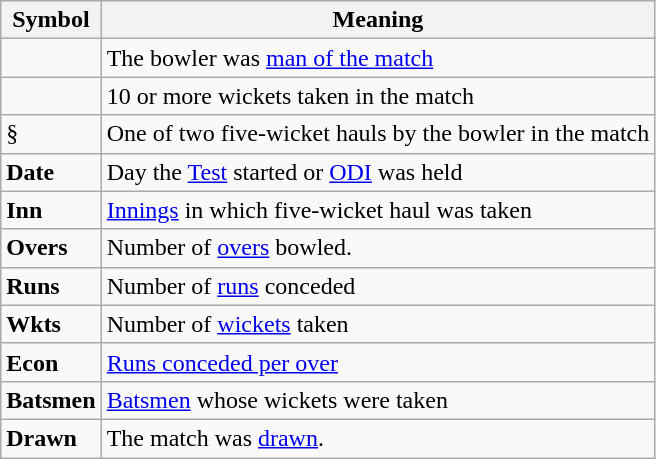<table class="wikitable" border="1">
<tr>
<th>Symbol</th>
<th>Meaning</th>
</tr>
<tr>
<td></td>
<td>The bowler was <a href='#'>man of the match</a></td>
</tr>
<tr>
<td></td>
<td>10 or more wickets taken in the match</td>
</tr>
<tr>
<td>§</td>
<td>One of two five-wicket hauls by the bowler in the match</td>
</tr>
<tr>
<td><strong>Date</strong></td>
<td>Day the <a href='#'>Test</a> started or <a href='#'>ODI</a> was held</td>
</tr>
<tr>
<td><strong>Inn</strong></td>
<td><a href='#'>Innings</a> in which five-wicket haul was taken</td>
</tr>
<tr>
<td><strong>Overs</strong></td>
<td>Number of <a href='#'>overs</a> bowled.</td>
</tr>
<tr>
<td><strong>Runs</strong></td>
<td>Number of <a href='#'>runs</a> conceded</td>
</tr>
<tr>
<td><strong>Wkts</strong></td>
<td>Number of <a href='#'>wickets</a> taken</td>
</tr>
<tr>
<td><strong>Econ</strong></td>
<td><a href='#'>Runs conceded per over</a></td>
</tr>
<tr>
<td><strong>Batsmen</strong></td>
<td><a href='#'>Batsmen</a> whose wickets were taken</td>
</tr>
<tr>
<td><strong>Drawn</strong></td>
<td>The match was <a href='#'>drawn</a>.</td>
</tr>
</table>
